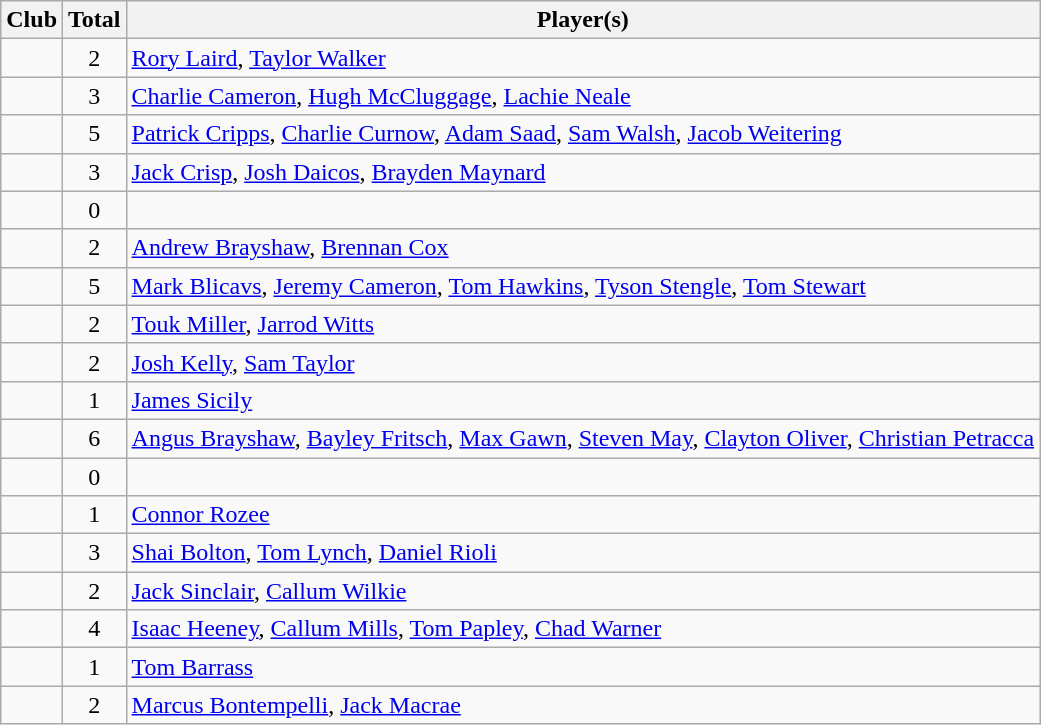<table class="wikitable sortable">
<tr>
<th>Club</th>
<th>Total</th>
<th class=unsortable>Player(s)</th>
</tr>
<tr>
<td></td>
<td align=center>2</td>
<td><a href='#'>Rory Laird</a>, <a href='#'>Taylor Walker</a></td>
</tr>
<tr>
<td></td>
<td align=center>3</td>
<td><a href='#'>Charlie Cameron</a>, <a href='#'>Hugh McCluggage</a>, <a href='#'>Lachie Neale</a></td>
</tr>
<tr>
<td></td>
<td align=center>5</td>
<td><a href='#'>Patrick Cripps</a>, <a href='#'>Charlie Curnow</a>, <a href='#'>Adam Saad</a>, <a href='#'>Sam Walsh</a>, <a href='#'>Jacob Weitering</a></td>
</tr>
<tr>
<td></td>
<td align=center>3</td>
<td><a href='#'>Jack Crisp</a>, <a href='#'>Josh Daicos</a>, <a href='#'>Brayden Maynard</a></td>
</tr>
<tr>
<td></td>
<td align=center>0</td>
<td></td>
</tr>
<tr>
<td></td>
<td align=center>2</td>
<td><a href='#'>Andrew Brayshaw</a>, <a href='#'>Brennan Cox</a></td>
</tr>
<tr>
<td></td>
<td align=center>5</td>
<td><a href='#'>Mark Blicavs</a>, <a href='#'>Jeremy Cameron</a>, <a href='#'>Tom Hawkins</a>, <a href='#'>Tyson Stengle</a>, <a href='#'>Tom Stewart</a></td>
</tr>
<tr>
<td></td>
<td align=center>2</td>
<td><a href='#'>Touk Miller</a>, <a href='#'>Jarrod Witts</a></td>
</tr>
<tr>
<td></td>
<td align=center>2</td>
<td><a href='#'>Josh Kelly</a>, <a href='#'>Sam Taylor</a></td>
</tr>
<tr>
<td></td>
<td align=center>1</td>
<td><a href='#'>James Sicily</a></td>
</tr>
<tr>
<td></td>
<td align=center>6</td>
<td><a href='#'>Angus Brayshaw</a>, <a href='#'>Bayley Fritsch</a>, <a href='#'>Max Gawn</a>, <a href='#'>Steven May</a>, <a href='#'>Clayton Oliver</a>, <a href='#'>Christian Petracca</a></td>
</tr>
<tr>
<td></td>
<td align=center>0</td>
<td></td>
</tr>
<tr>
<td></td>
<td align=center>1</td>
<td><a href='#'>Connor Rozee</a></td>
</tr>
<tr>
<td></td>
<td align=center>3</td>
<td><a href='#'>Shai Bolton</a>, <a href='#'>Tom Lynch</a>, <a href='#'>Daniel Rioli</a></td>
</tr>
<tr>
<td></td>
<td align=center>2</td>
<td><a href='#'>Jack Sinclair</a>, <a href='#'>Callum Wilkie</a></td>
</tr>
<tr>
<td></td>
<td align=center>4</td>
<td><a href='#'>Isaac Heeney</a>, <a href='#'>Callum Mills</a>, <a href='#'>Tom Papley</a>, <a href='#'>Chad Warner</a></td>
</tr>
<tr>
<td></td>
<td align=center>1</td>
<td><a href='#'>Tom Barrass</a></td>
</tr>
<tr>
<td></td>
<td align=center>2</td>
<td><a href='#'>Marcus Bontempelli</a>, <a href='#'>Jack Macrae</a></td>
</tr>
</table>
